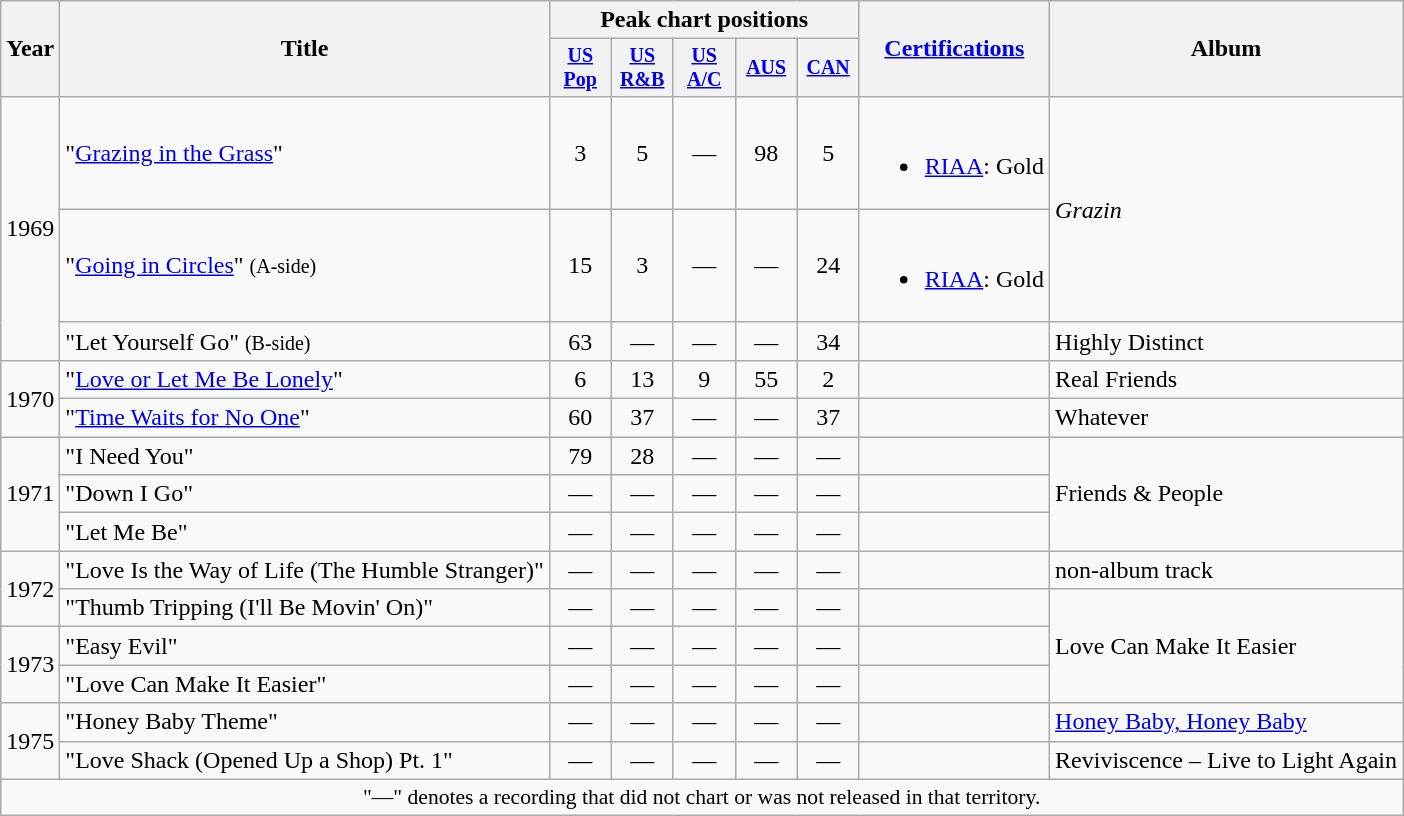<table class="wikitable" style="text-align:center;">
<tr>
<th rowspan="2">Year</th>
<th rowspan="2">Title</th>
<th colspan="5">Peak chart positions</th>
<th rowspan="2"><a href='#'>Certifications</a></th>
<th rowspan="2">Album</th>
</tr>
<tr style="font-size:smaller;">
<th width="35"><a href='#'>US Pop</a><br></th>
<th width="35"><a href='#'>US<br>R&B</a><br></th>
<th width="35"><a href='#'>US<br>A/C</a><br></th>
<th width="35"><a href='#'>AUS</a><br></th>
<th width="35"><a href='#'>CAN</a><br></th>
</tr>
<tr>
<td rowspan="3">1969</td>
<td align="left">"<a href='#'>Grazing in the Grass</a>"</td>
<td>3</td>
<td>5</td>
<td>—</td>
<td>98</td>
<td>5</td>
<td align=left><br><ul><li><a href='#'>RIAA</a>: Gold</li></ul></td>
<td align=left rowspan="2"><em>Grazin<strong></td>
</tr>
<tr>
<td align="left">"<a href='#'>Going in Circles</a>" <small>(A-side)</small></td>
<td>15</td>
<td>3</td>
<td>—</td>
<td>—</td>
<td>24</td>
<td align=left><br><ul><li><a href='#'>RIAA</a>: Gold</li></ul></td>
</tr>
<tr>
<td align="left">"Let Yourself Go" <small>(B-side)</small></td>
<td>63</td>
<td>—</td>
<td>—</td>
<td>—</td>
<td>34</td>
<td align=left></td>
<td align=left rowspan="1"></em>Highly Distinct<em></td>
</tr>
<tr>
<td rowspan="2">1970</td>
<td align="left">"<a href='#'>Love or Let Me Be Lonely</a>"</td>
<td>6</td>
<td>13</td>
<td>9</td>
<td>55</td>
<td>2</td>
<td align=left></td>
<td align=left rowspan="1"></em>Real Friends<em></td>
</tr>
<tr>
<td align="left">"<a href='#'>Time Waits for No One</a>"</td>
<td>60</td>
<td>37</td>
<td>—</td>
<td>—</td>
<td>37</td>
<td align=left></td>
<td align=left rowspan="1"></em>Whatever<em></td>
</tr>
<tr>
<td rowspan="3">1971</td>
<td align="left">"I Need You"</td>
<td>79</td>
<td>28</td>
<td>—</td>
<td>—</td>
<td>—</td>
<td align=left></td>
<td align=left rowspan="3"></em>Friends & People<em></td>
</tr>
<tr>
<td align="left">"Down I Go"</td>
<td>—</td>
<td>—</td>
<td>—</td>
<td>—</td>
<td>—</td>
<td align=left></td>
</tr>
<tr>
<td align="left">"Let Me Be"</td>
<td>—</td>
<td>—</td>
<td>—</td>
<td>—</td>
<td>—</td>
<td align=left></td>
</tr>
<tr>
<td rowspan="2">1972</td>
<td align="left">"Love Is the Way of Life (The Humble Stranger)"</td>
<td>—</td>
<td>—</td>
<td>—</td>
<td>—</td>
<td>—</td>
<td align=left></td>
<td align=left rowspan="1">non-album track</td>
</tr>
<tr>
<td align="left">"Thumb Tripping (I'll Be Movin' On)"</td>
<td>—</td>
<td>—</td>
<td>—</td>
<td>—</td>
<td>—</td>
<td align=left></td>
<td align=left rowspan="3"></em>Love Can Make It Easier<em></td>
</tr>
<tr>
<td rowspan="2">1973</td>
<td align="left">"Easy Evil"</td>
<td>—</td>
<td>—</td>
<td>—</td>
<td>—</td>
<td>—</td>
<td align=left></td>
</tr>
<tr>
<td align="left">"Love Can Make It Easier"</td>
<td>—</td>
<td>—</td>
<td>—</td>
<td>—</td>
<td>—</td>
<td align=left></td>
</tr>
<tr>
<td rowspan="2">1975</td>
<td align="left">"Honey Baby Theme"</td>
<td>—</td>
<td>—</td>
<td>—</td>
<td>—</td>
<td>—</td>
<td align=left></td>
<td align=left rowspan="1"></em><a href='#'>Honey Baby, Honey Baby</a><em></td>
</tr>
<tr>
<td align="left">"Love Shack (Opened Up a Shop) Pt. 1"</td>
<td>—</td>
<td>—</td>
<td>—</td>
<td>—</td>
<td>—</td>
<td align=left></td>
<td align=left rowspan="1"></em>Reviviscence – Live to Light Again<em></td>
</tr>
<tr>
<td colspan="15" style="font-size:90%">"—" denotes a recording that did not chart or was not released in that territory.</td>
</tr>
</table>
